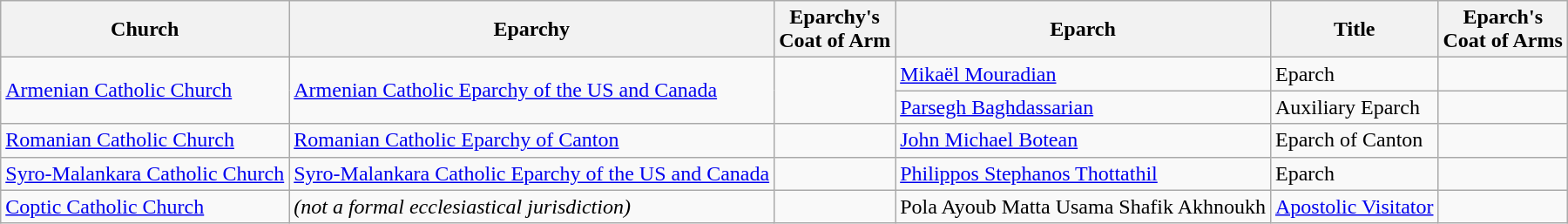<table class="wikitable sortable">
<tr>
<th>Church</th>
<th>Eparchy</th>
<th>Eparchy's<br>Coat of Arm</th>
<th>Eparch</th>
<th>Title</th>
<th>Eparch's<br>Coat of Arms</th>
</tr>
<tr>
<td rowspan="2"><a href='#'>Armenian Catholic Church</a></td>
<td rowspan="2"><a href='#'>Armenian Catholic Eparchy of the US and Canada</a></td>
<td rowspan="2"></td>
<td><a href='#'>Mikaël Mouradian</a></td>
<td>Eparch</td>
<td></td>
</tr>
<tr>
<td><a href='#'>Parsegh Baghdassarian</a></td>
<td>Auxiliary Eparch</td>
<td></td>
</tr>
<tr>
<td><a href='#'>Romanian Catholic Church</a></td>
<td><a href='#'>Romanian Catholic Eparchy of Canton</a></td>
<td></td>
<td><a href='#'>John Michael Botean</a></td>
<td>Eparch of Canton</td>
<td></td>
</tr>
<tr>
<td><a href='#'>Syro-Malankara Catholic Church</a></td>
<td><a href='#'>Syro-Malankara Catholic Eparchy of the US and Canada</a></td>
<td></td>
<td><a href='#'>Philippos Stephanos Thottathil</a></td>
<td>Eparch</td>
<td></td>
</tr>
<tr>
<td><a href='#'>Coptic Catholic Church</a></td>
<td><em>(not a formal ecclesiastical jurisdiction)</em></td>
<td></td>
<td>Pola Ayoub Matta Usama Shafik Akhnoukh</td>
<td><a href='#'>Apostolic Visitator</a></td>
<td></td>
</tr>
</table>
